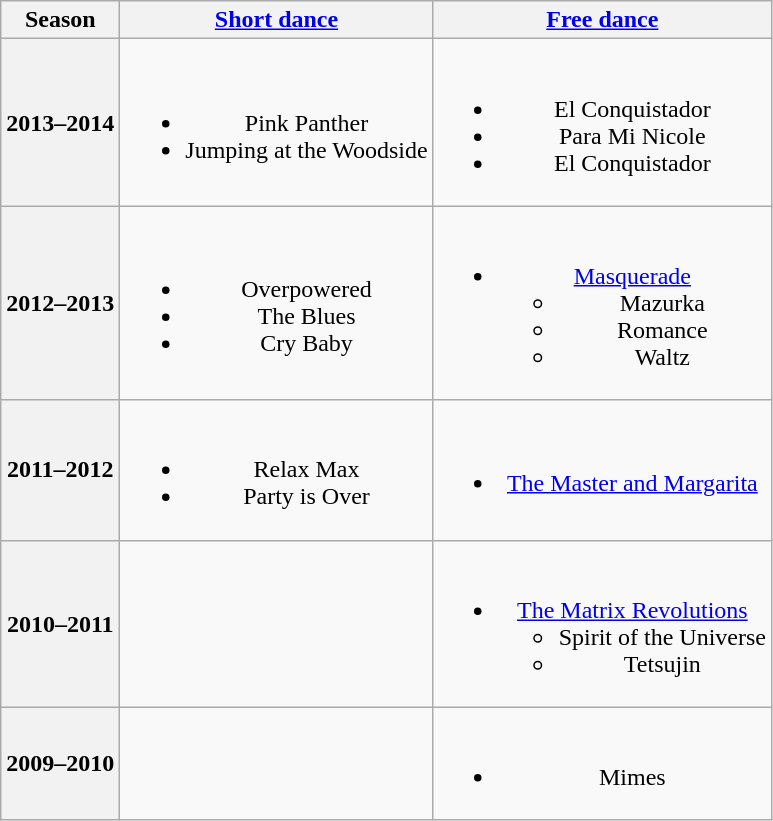<table class=wikitable style=text-align:center>
<tr>
<th>Season</th>
<th><a href='#'>Short dance</a></th>
<th><a href='#'>Free dance</a></th>
</tr>
<tr>
<th>2013–2014 <br></th>
<td><br><ul><li> Pink Panther <br></li><li> Jumping at the Woodside <br></li></ul></td>
<td><br><ul><li>El Conquistador <br></li><li>Para Mi Nicole <br></li><li>El Conquistador <br></li></ul></td>
</tr>
<tr>
<th>2012–2013 <br></th>
<td><br><ul><li> Overpowered <br></li><li> The Blues <br></li><li> Cry Baby <br></li></ul></td>
<td><br><ul><li><a href='#'>Masquerade</a> <br><ul><li>Mazurka</li><li>Romance</li><li>Waltz</li></ul></li></ul></td>
</tr>
<tr>
<th>2011–2012 <br></th>
<td><br><ul><li>Relax Max <br></li><li>Party is Over <br></li></ul></td>
<td><br><ul><li><a href='#'>The Master and Margarita</a> <br></li></ul></td>
</tr>
<tr>
<th>2010–2011 <br></th>
<td></td>
<td><br><ul><li><a href='#'>The Matrix Revolutions</a> <br><ul><li>Spirit of the Universe</li><li>Tetsujin</li></ul></li></ul></td>
</tr>
<tr>
<th>2009–2010 <br></th>
<td></td>
<td><br><ul><li>Mimes <br></li></ul></td>
</tr>
</table>
